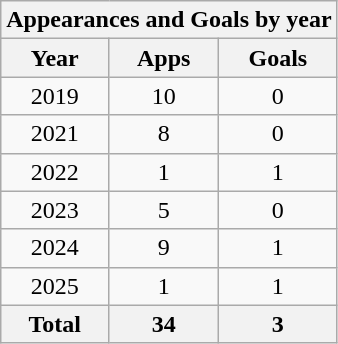<table class="wikitable sortable" style="text-align:center">
<tr>
<th colspan=5>Appearances and Goals by year</th>
</tr>
<tr>
<th>Year</th>
<th>Apps</th>
<th>Goals</th>
</tr>
<tr>
<td>2019</td>
<td>10</td>
<td>0</td>
</tr>
<tr>
<td>2021</td>
<td>8</td>
<td>0</td>
</tr>
<tr>
<td>2022</td>
<td>1</td>
<td>1</td>
</tr>
<tr>
<td>2023</td>
<td>5</td>
<td>0</td>
</tr>
<tr>
<td>2024</td>
<td>9</td>
<td>1</td>
</tr>
<tr>
<td>2025</td>
<td>1</td>
<td>1</td>
</tr>
<tr>
<th>Total</th>
<th>34</th>
<th>3</th>
</tr>
</table>
